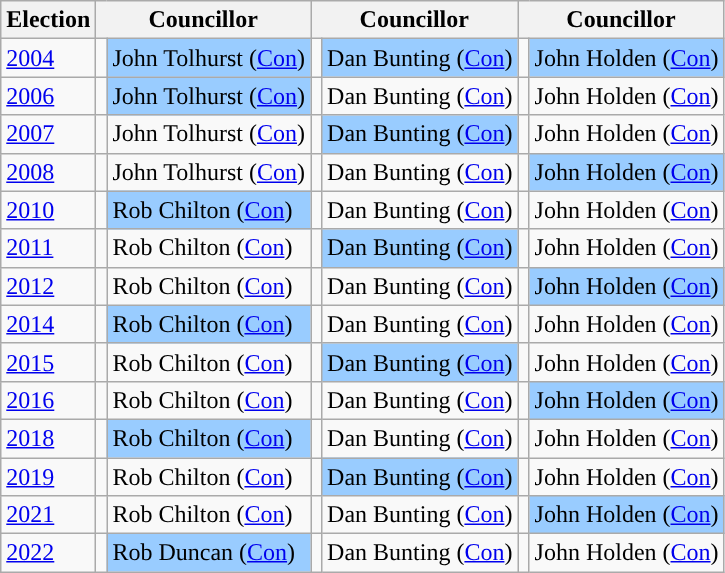<table class="wikitable">
<tr>
<th>Election</th>
<th colspan="2">Councillor</th>
<th colspan="2">Councillor</th>
<th colspan="2">Councillor</th>
</tr>
<tr>
<td><a href='#'>2004</a></td>
<td style="background-color: "></td>
<td bgcolor="#99CCFF">John Tolhurst (<a href='#'>Con</a>)</td>
<td style="background-color: "></td>
<td bgcolor="#99CCFF">Dan Bunting (<a href='#'>Con</a>)</td>
<td style="background-color: "></td>
<td bgcolor="#99CCFF">John Holden (<a href='#'>Con</a>)</td>
</tr>
<tr>
<td><a href='#'>2006</a></td>
<td style="background-color: "></td>
<td bgcolor="#99CCFF">John Tolhurst (<a href='#'>Con</a>)</td>
<td style="background-color: "></td>
<td>Dan Bunting (<a href='#'>Con</a>)</td>
<td style="background-color: "></td>
<td>John Holden (<a href='#'>Con</a>)</td>
</tr>
<tr>
<td><a href='#'>2007</a></td>
<td style="background-color: "></td>
<td>John Tolhurst (<a href='#'>Con</a>)</td>
<td style="background-color: "></td>
<td bgcolor="#99CCFF">Dan Bunting (<a href='#'>Con</a>)</td>
<td style="background-color: "></td>
<td>John Holden (<a href='#'>Con</a>)</td>
</tr>
<tr>
<td><a href='#'>2008</a></td>
<td style="background-color: "></td>
<td>John Tolhurst (<a href='#'>Con</a>)</td>
<td style="background-color: "></td>
<td>Dan Bunting (<a href='#'>Con</a>)</td>
<td style="background-color: "></td>
<td bgcolor="#99CCFF">John Holden (<a href='#'>Con</a>)</td>
</tr>
<tr>
<td><a href='#'>2010</a></td>
<td style="background-color: "></td>
<td bgcolor="#99CCFF">Rob Chilton (<a href='#'>Con</a>)</td>
<td style="background-color: "></td>
<td>Dan Bunting (<a href='#'>Con</a>)</td>
<td style="background-color: "></td>
<td>John Holden (<a href='#'>Con</a>)</td>
</tr>
<tr>
<td><a href='#'>2011</a></td>
<td style="background-color: "></td>
<td>Rob Chilton (<a href='#'>Con</a>)</td>
<td style="background-color: "></td>
<td bgcolor="#99CCFF">Dan Bunting (<a href='#'>Con</a>)</td>
<td style="background-color: "></td>
<td>John Holden (<a href='#'>Con</a>)</td>
</tr>
<tr>
<td><a href='#'>2012</a></td>
<td style="background-color: "></td>
<td>Rob Chilton (<a href='#'>Con</a>)</td>
<td style="background-color: "></td>
<td>Dan Bunting (<a href='#'>Con</a>)</td>
<td style="background-color: "></td>
<td bgcolor="#99CCFF">John Holden (<a href='#'>Con</a>)</td>
</tr>
<tr>
<td><a href='#'>2014</a></td>
<td style="background-color: "></td>
<td bgcolor="#99CCFF">Rob Chilton (<a href='#'>Con</a>)</td>
<td style="background-color: "></td>
<td>Dan Bunting (<a href='#'>Con</a>)</td>
<td style="background-color: "></td>
<td>John Holden (<a href='#'>Con</a>)</td>
</tr>
<tr>
<td><a href='#'>2015</a></td>
<td style="background-color: "></td>
<td>Rob Chilton (<a href='#'>Con</a>)</td>
<td style="background-color: "></td>
<td bgcolor="#99CCFF">Dan Bunting (<a href='#'>Con</a>)</td>
<td style="background-color: "></td>
<td>John Holden (<a href='#'>Con</a>)</td>
</tr>
<tr>
<td><a href='#'>2016</a></td>
<td style="background-color: "></td>
<td>Rob Chilton (<a href='#'>Con</a>)</td>
<td style="background-color: "></td>
<td>Dan Bunting (<a href='#'>Con</a>)</td>
<td style="background-color: "></td>
<td bgcolor="#99CCFF">John Holden (<a href='#'>Con</a>)</td>
</tr>
<tr>
<td><a href='#'>2018</a></td>
<td style="background-color: "></td>
<td bgcolor="#99CCFF">Rob Chilton (<a href='#'>Con</a>)</td>
<td style="background-color: "></td>
<td>Dan Bunting (<a href='#'>Con</a>)</td>
<td style="background-color: "></td>
<td>John Holden (<a href='#'>Con</a>)</td>
</tr>
<tr>
<td><a href='#'>2019</a></td>
<td style="background-color: "></td>
<td>Rob Chilton (<a href='#'>Con</a>)</td>
<td style="background-color: "></td>
<td bgcolor="#99CCFF">Dan Bunting (<a href='#'>Con</a>)</td>
<td style="background-color: "></td>
<td>John Holden (<a href='#'>Con</a>)</td>
</tr>
<tr>
<td><a href='#'>2021</a></td>
<td style="background-color: "></td>
<td>Rob Chilton (<a href='#'>Con</a>)</td>
<td style="background-color: "></td>
<td>Dan Bunting (<a href='#'>Con</a>)</td>
<td style="background-color: "></td>
<td bgcolor="#99CCFF">John Holden (<a href='#'>Con</a>)</td>
</tr>
<tr>
<td><a href='#'>2022</a></td>
<td style="background-color: "></td>
<td bgcolor="#99CCFF">Rob Duncan (<a href='#'>Con</a>)</td>
<td style="background-color: "></td>
<td>Dan Bunting (<a href='#'>Con</a>)</td>
<td style="background-color: "></td>
<td>John Holden (<a href='#'>Con</a>)</td>
</tr>
</table>
